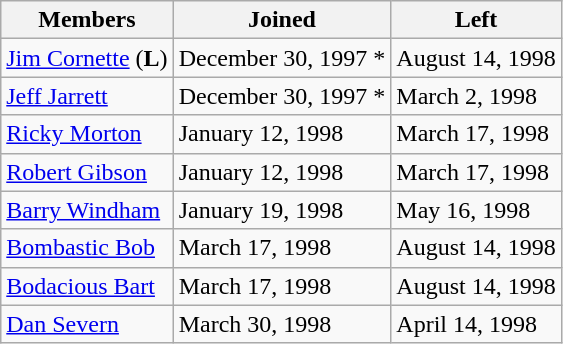<table class="wikitable">
<tr>
<th>Members</th>
<th>Joined</th>
<th>Left</th>
</tr>
<tr>
<td><a href='#'>Jim Cornette</a> (<strong>L</strong>)</td>
<td>December 30, 1997 *</td>
<td>August 14, 1998</td>
</tr>
<tr>
<td><a href='#'>Jeff Jarrett</a></td>
<td>December 30, 1997 *</td>
<td>March 2, 1998</td>
</tr>
<tr>
<td><a href='#'>Ricky Morton</a></td>
<td>January 12, 1998</td>
<td>March 17, 1998</td>
</tr>
<tr>
<td><a href='#'>Robert Gibson</a></td>
<td>January 12, 1998</td>
<td>March 17, 1998</td>
</tr>
<tr>
<td><a href='#'>Barry Windham</a></td>
<td>January 19, 1998</td>
<td>May 16, 1998</td>
</tr>
<tr>
<td><a href='#'>Bombastic Bob</a></td>
<td>March 17, 1998</td>
<td>August 14, 1998</td>
</tr>
<tr>
<td><a href='#'>Bodacious Bart</a></td>
<td>March 17, 1998</td>
<td>August 14, 1998</td>
</tr>
<tr>
<td><a href='#'>Dan Severn</a></td>
<td>March 30, 1998</td>
<td>April 14, 1998</td>
</tr>
</table>
